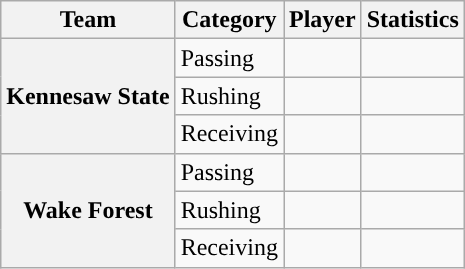<table class="wikitable" style="float:right">
<tr>
<th>Team</th>
<th>Category</th>
<th>Player</th>
<th>Statistics</th>
</tr>
<tr>
<th rowspan=3>Kennesaw State</th>
<td>Passing</td>
<td></td>
<td></td>
</tr>
<tr>
<td>Rushing</td>
<td></td>
<td></td>
</tr>
<tr>
<td>Receiving</td>
<td></td>
<td></td>
</tr>
<tr>
<th rowspan=3>Wake Forest</th>
<td>Passing</td>
<td></td>
<td></td>
</tr>
<tr>
<td>Rushing</td>
<td></td>
<td></td>
</tr>
<tr>
<td>Receiving</td>
<td></td>
<td></td>
</tr>
</table>
